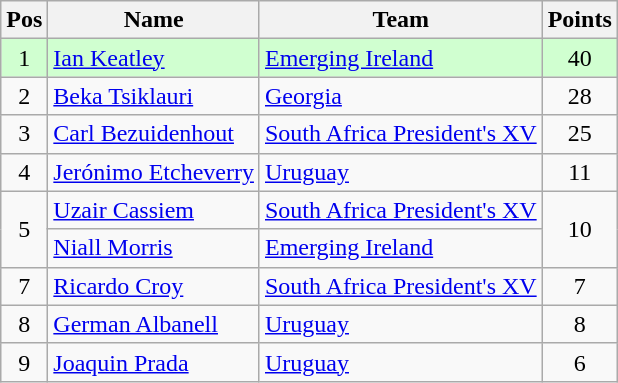<table class="wikitable">
<tr>
<th>Pos</th>
<th>Name</th>
<th>Team</th>
<th>Points</th>
</tr>
<tr style="background:#d0ffd0;">
<td align=center>1</td>
<td><a href='#'>Ian Keatley</a></td>
<td> <a href='#'>Emerging Ireland</a></td>
<td align=center>40</td>
</tr>
<tr>
<td align=center>2</td>
<td><a href='#'>Beka Tsiklauri</a></td>
<td> <a href='#'>Georgia</a></td>
<td align=center>28</td>
</tr>
<tr>
<td align=center>3</td>
<td><a href='#'>Carl Bezuidenhout</a></td>
<td> <a href='#'>South Africa President's XV</a></td>
<td align=center>25</td>
</tr>
<tr>
<td align=center>4</td>
<td><a href='#'>Jerónimo Etcheverry</a></td>
<td> <a href='#'>Uruguay</a></td>
<td align=center>11</td>
</tr>
<tr>
<td rowspan= 2 align=center>5</td>
<td><a href='#'>Uzair Cassiem</a></td>
<td> <a href='#'>South Africa President's XV</a></td>
<td rowspan=2 align=center>10</td>
</tr>
<tr>
<td><a href='#'>Niall Morris</a></td>
<td> <a href='#'>Emerging Ireland</a></td>
</tr>
<tr>
<td align=center>7</td>
<td><a href='#'>Ricardo Croy</a></td>
<td> <a href='#'>South Africa President's XV</a></td>
<td align=center>7</td>
</tr>
<tr>
<td align=center>8</td>
<td><a href='#'>German Albanell</a></td>
<td> <a href='#'>Uruguay</a></td>
<td align=center>8</td>
</tr>
<tr>
<td align=center>9</td>
<td><a href='#'>Joaquin Prada</a></td>
<td> <a href='#'>Uruguay</a></td>
<td align=center>6</td>
</tr>
</table>
